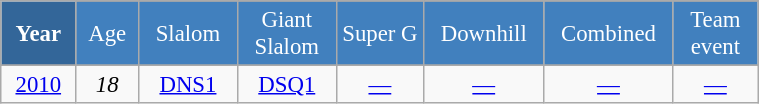<table class="wikitable" style="font-size:95%; text-align:center; border:grey solid 1px; border-collapse:collapse;" width="40%">
<tr style="background-color:#369; color:white;">
<td rowspan="2" colspan="1" width="4%"><strong>Year</strong></td>
</tr>
<tr style="background-color:#4180be; color:white;">
<td width="3%">Age</td>
<td width="5%">Slalom</td>
<td width="5%">Giant<br>Slalom</td>
<td width="5%">Super G</td>
<td width="5%">Downhill</td>
<td width="5%">Combined</td>
<td width="5%">Team event</td>
</tr>
<tr style="background-color:#8CB2D8; color:white;">
</tr>
<tr>
<td><a href='#'>2010</a></td>
<td><em>18</em></td>
<td><a href='#'>DNS1</a></td>
<td><a href='#'>DSQ1</a></td>
<td><a href='#'>—</a></td>
<td><a href='#'>—</a></td>
<td><a href='#'>—</a></td>
<td><a href='#'>—</a></td>
</tr>
</table>
